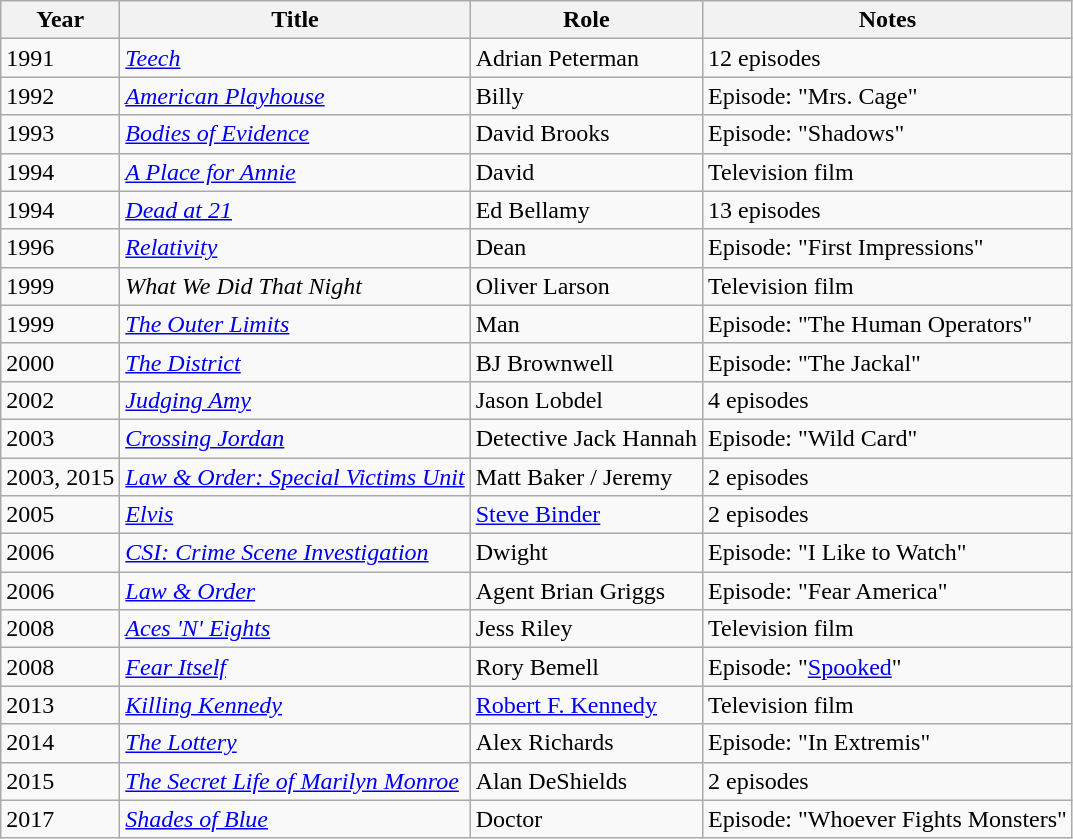<table class="wikitable sortable">
<tr>
<th>Year</th>
<th>Title</th>
<th>Role</th>
<th>Notes</th>
</tr>
<tr>
<td>1991</td>
<td><em><a href='#'>Teech</a></em></td>
<td>Adrian Peterman</td>
<td>12 episodes</td>
</tr>
<tr>
<td>1992</td>
<td><em><a href='#'>American Playhouse</a></em></td>
<td>Billy</td>
<td>Episode: "Mrs. Cage"</td>
</tr>
<tr>
<td>1993</td>
<td><a href='#'><em>Bodies of Evidence</em></a></td>
<td>David Brooks</td>
<td>Episode: "Shadows"</td>
</tr>
<tr>
<td>1994</td>
<td><em><a href='#'>A Place for Annie</a></em></td>
<td>David</td>
<td>Television film</td>
</tr>
<tr>
<td>1994</td>
<td><em><a href='#'>Dead at 21</a></em></td>
<td>Ed Bellamy</td>
<td>13 episodes</td>
</tr>
<tr>
<td>1996</td>
<td><a href='#'><em>Relativity</em></a></td>
<td>Dean</td>
<td>Episode: "First Impressions"</td>
</tr>
<tr>
<td>1999</td>
<td><em>What We Did That Night</em></td>
<td>Oliver Larson</td>
<td>Television film</td>
</tr>
<tr>
<td>1999</td>
<td><a href='#'><em>The Outer Limits</em></a></td>
<td>Man</td>
<td>Episode: "The Human Operators"</td>
</tr>
<tr>
<td>2000</td>
<td><em><a href='#'>The District</a></em></td>
<td>BJ Brownwell</td>
<td>Episode: "The Jackal"</td>
</tr>
<tr>
<td>2002</td>
<td><em><a href='#'>Judging Amy</a></em></td>
<td>Jason Lobdel</td>
<td>4 episodes</td>
</tr>
<tr>
<td>2003</td>
<td><em><a href='#'>Crossing Jordan</a></em></td>
<td>Detective Jack Hannah</td>
<td>Episode: "Wild Card"</td>
</tr>
<tr>
<td>2003, 2015</td>
<td><em><a href='#'>Law & Order: Special Victims Unit</a></em></td>
<td>Matt Baker / Jeremy</td>
<td>2 episodes</td>
</tr>
<tr>
<td>2005</td>
<td><a href='#'><em>Elvis</em></a></td>
<td><a href='#'>Steve Binder</a></td>
<td>2 episodes</td>
</tr>
<tr>
<td>2006</td>
<td><em><a href='#'>CSI: Crime Scene Investigation</a></em></td>
<td>Dwight</td>
<td>Episode: "I Like to Watch"</td>
</tr>
<tr>
<td>2006</td>
<td><em><a href='#'>Law & Order</a></em></td>
<td>Agent Brian Griggs</td>
<td>Episode: "Fear America"</td>
</tr>
<tr>
<td>2008</td>
<td><em><a href='#'>Aces 'N' Eights</a></em></td>
<td>Jess Riley</td>
<td>Television film</td>
</tr>
<tr>
<td>2008</td>
<td><a href='#'><em>Fear Itself</em></a></td>
<td>Rory Bemell</td>
<td>Episode: "<a href='#'>Spooked</a>"</td>
</tr>
<tr>
<td>2013</td>
<td><a href='#'><em>Killing Kennedy</em></a></td>
<td><a href='#'>Robert F. Kennedy</a></td>
<td>Television film</td>
</tr>
<tr>
<td>2014</td>
<td><a href='#'><em>The Lottery</em></a></td>
<td>Alex Richards</td>
<td>Episode: "In Extremis"</td>
</tr>
<tr>
<td>2015</td>
<td><em><a href='#'>The Secret Life of Marilyn Monroe</a></em></td>
<td>Alan DeShields</td>
<td>2 episodes</td>
</tr>
<tr>
<td>2017</td>
<td><a href='#'><em>Shades of Blue</em></a></td>
<td>Doctor</td>
<td>Episode: "Whoever Fights Monsters"</td>
</tr>
</table>
